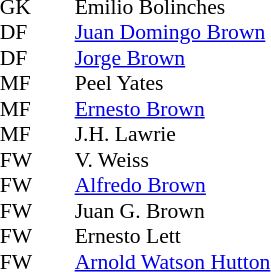<table style="font-size:90%; margin:0.2em auto;" cellspacing="0" cellpadding="0">
<tr>
<th width="25"></th>
<th width="25"></th>
</tr>
<tr>
<td>GK</td>
<td></td>
<td> Emilio Bolinches</td>
</tr>
<tr>
<td>DF</td>
<td></td>
<td> <a href='#'>Juan Domingo Brown</a></td>
</tr>
<tr>
<td>DF</td>
<td></td>
<td> <a href='#'>Jorge Brown</a></td>
</tr>
<tr>
<td>MF</td>
<td></td>
<td> Peel Yates</td>
</tr>
<tr>
<td>MF</td>
<td></td>
<td> <a href='#'>Ernesto Brown</a></td>
</tr>
<tr>
<td>MF</td>
<td></td>
<td>J.H. Lawrie</td>
</tr>
<tr>
<td>FW</td>
<td></td>
<td> V. Weiss</td>
</tr>
<tr>
<td>FW</td>
<td></td>
<td> <a href='#'>Alfredo Brown</a></td>
</tr>
<tr>
<td>FW</td>
<td></td>
<td> Juan G. Brown</td>
</tr>
<tr>
<td>FW</td>
<td></td>
<td> Ernesto Lett</td>
</tr>
<tr>
<td>FW</td>
<td></td>
<td> <a href='#'>Arnold Watson Hutton</a></td>
</tr>
</table>
